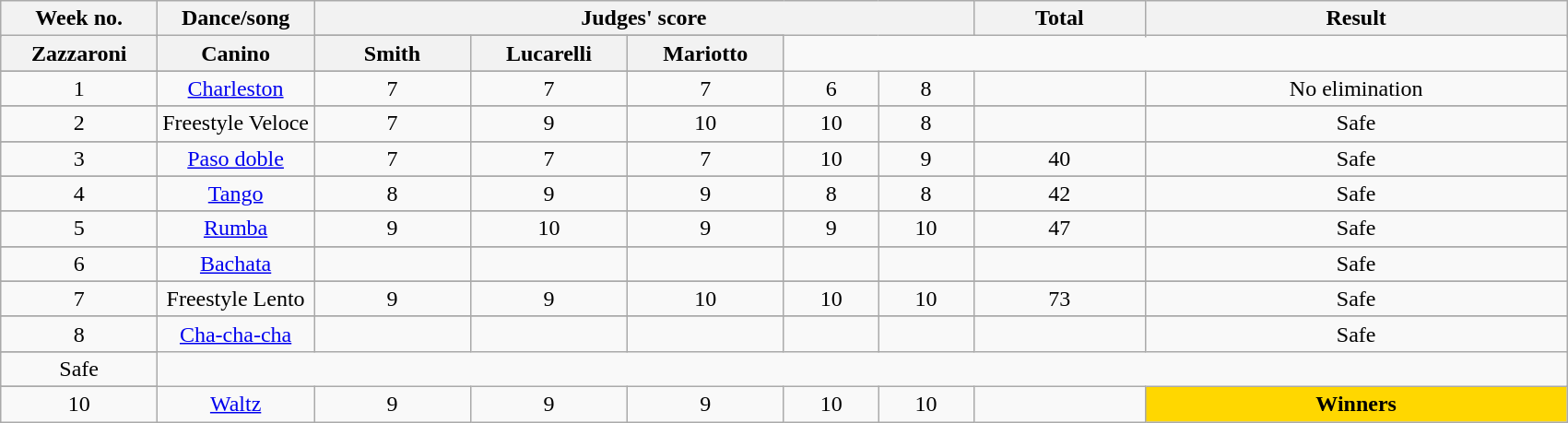<table class="wikitable" style="text-align: center">
<tr>
<th rowspan="2">Week no.</th>
<th rowspan="2">Dance/song</th>
<th colspan="5">Judges' score</th>
<th rowspan="2">Total</th>
<th rowspan="2">Result</th>
</tr>
<tr>
</tr>
<tr>
<th width="10%">Zazzaroni</th>
<th width="10%">Canino</th>
<th width="10%">Smith</th>
<th width="10%">Lucarelli</th>
<th width="10%">Mariotto</th>
</tr>
<tr>
</tr>
<tr>
<td>1</td>
<td><a href='#'>Charleston</a></td>
<td>7</td>
<td>7</td>
<td>7</td>
<td>6</td>
<td>8</td>
<td></td>
<td>No elimination</td>
</tr>
<tr>
</tr>
<tr>
<td>2</td>
<td>Freestyle Veloce</td>
<td>7</td>
<td>9</td>
<td>10</td>
<td>10</td>
<td>8</td>
<td></td>
<td>Safe</td>
</tr>
<tr>
</tr>
<tr>
<td>3</td>
<td><a href='#'>Paso doble</a></td>
<td>7</td>
<td>7</td>
<td>7</td>
<td>10</td>
<td>9</td>
<td>40</td>
<td>Safe</td>
</tr>
<tr>
</tr>
<tr>
<td>4</td>
<td><a href='#'>Tango</a></td>
<td>8</td>
<td>9</td>
<td>9</td>
<td>8</td>
<td>8</td>
<td>42</td>
<td>Safe</td>
</tr>
<tr>
</tr>
<tr>
<td>5</td>
<td><a href='#'>Rumba</a></td>
<td>9</td>
<td>10</td>
<td>9</td>
<td>9</td>
<td>10</td>
<td>47</td>
<td>Safe</td>
</tr>
<tr>
</tr>
<tr>
<td>6</td>
<td><a href='#'>Bachata</a></td>
<td></td>
<td></td>
<td></td>
<td></td>
<td></td>
<td></td>
<td>Safe</td>
</tr>
<tr>
</tr>
<tr>
<td>7</td>
<td>Freestyle Lento</td>
<td>9</td>
<td>9</td>
<td>10</td>
<td>10</td>
<td>10</td>
<td>73</td>
<td>Safe</td>
</tr>
<tr>
</tr>
<tr>
<td>8</td>
<td><a href='#'>Cha-cha-cha</a></td>
<td></td>
<td></td>
<td></td>
<td></td>
<td></td>
<td></td>
<td>Safe</td>
</tr>
<tr>
</tr>
<tr>
<td>Safe</td>
</tr>
<tr>
</tr>
<tr>
<td>10</td>
<td><a href='#'>Waltz</a></td>
<td>9</td>
<td>9</td>
<td>9</td>
<td>10</td>
<td>10</td>
<td></td>
<td style="background-color:gold;"><strong>Winners</strong></td>
</tr>
</table>
